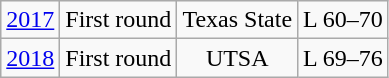<table class="wikitable">
<tr style="text-align:center;">
<td><a href='#'>2017</a></td>
<td>First round</td>
<td>Texas State</td>
<td>L 60–70</td>
</tr>
<tr style="text-align:center;">
<td><a href='#'>2018</a></td>
<td>First round</td>
<td>UTSA</td>
<td>L 69–76</td>
</tr>
</table>
